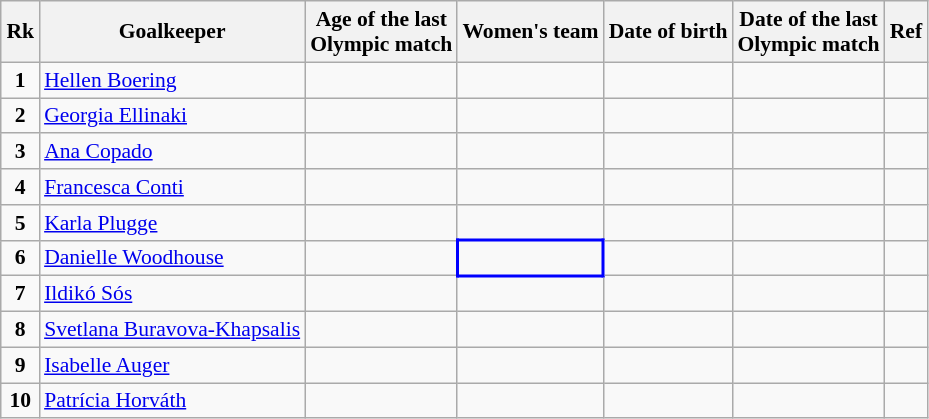<table class="wikitable sortable" style="text-align: center; font-size: 90%; margin-left: 1em;">
<tr>
<th>Rk</th>
<th>Goalkeeper</th>
<th>Age of the last<br>Olympic match</th>
<th>Women's team</th>
<th>Date of birth</th>
<th>Date of the last<br>Olympic match</th>
<th>Ref</th>
</tr>
<tr>
<td><strong>1</strong></td>
<td style="text-align: left;" data-sort-value="Boering, Hellen"><a href='#'>Hellen Boering</a></td>
<td style="text-align: left;"><strong></strong></td>
<td style="text-align: left;"></td>
<td style="text-align: right;"></td>
<td style="text-align: right;"></td>
<td></td>
</tr>
<tr>
<td><strong>2</strong></td>
<td style="text-align: left;" data-sort-value="Ellinaki, Georgia"><a href='#'>Georgia Ellinaki</a></td>
<td style="text-align: left;"><strong></strong></td>
<td style="text-align: left;"></td>
<td style="text-align: right;"></td>
<td style="text-align: right;"></td>
<td></td>
</tr>
<tr>
<td><strong>3</strong></td>
<td style="text-align: left;" data-sort-value="Copado, Ana"><a href='#'>Ana Copado</a></td>
<td style="text-align: left;"><strong></strong></td>
<td style="text-align: left;"></td>
<td style="text-align: right;"></td>
<td style="text-align: right;"></td>
<td></td>
</tr>
<tr>
<td><strong>4</strong></td>
<td style="text-align: left;" data-sort-value="Conti, Francesca"><a href='#'>Francesca Conti</a></td>
<td style="text-align: left;"><strong></strong></td>
<td style="text-align: left;"></td>
<td style="text-align: right;"></td>
<td style="text-align: right;"></td>
<td></td>
</tr>
<tr>
<td><strong>5</strong></td>
<td style="text-align: left;" data-sort-value="Plugge, Karla"><a href='#'>Karla Plugge</a></td>
<td style="text-align: left;"><strong></strong></td>
<td style="text-align: left;"></td>
<td style="text-align: right;"></td>
<td style="text-align: right;"></td>
<td></td>
</tr>
<tr>
<td><strong>6</strong></td>
<td style="text-align: left;" data-sort-value="Woodhouse, Danielle"><a href='#'>Danielle Woodhouse</a></td>
<td style="text-align: left;"><strong></strong></td>
<td style="border: 2px solid blue; text-align: left;"></td>
<td style="text-align: right;"></td>
<td style="text-align: right;"></td>
<td></td>
</tr>
<tr>
<td><strong>7</strong></td>
<td style="text-align: left;" data-sort-value="Sós, Ildikó"><a href='#'>Ildikó Sós</a></td>
<td style="text-align: left;"><strong></strong></td>
<td style="text-align: left;"></td>
<td style="text-align: right;"></td>
<td style="text-align: right;"></td>
<td></td>
</tr>
<tr>
<td><strong>8</strong></td>
<td style="text-align: left;" data-sort-value="Buravova-Khapsalis, Svetlana"><a href='#'>Svetlana Buravova-Khapsalis</a></td>
<td style="text-align: left;"><strong></strong></td>
<td style="text-align: left;"></td>
<td style="text-align: right;"></td>
<td style="text-align: right;"></td>
<td></td>
</tr>
<tr>
<td><strong>9</strong></td>
<td style="text-align: left;" data-sort-value="Auger, Isabelle"><a href='#'>Isabelle Auger</a></td>
<td style="text-align: left;"><strong></strong></td>
<td style="text-align: left;"></td>
<td style="text-align: right;"></td>
<td style="text-align: right;"></td>
<td></td>
</tr>
<tr>
<td><strong>10</strong></td>
<td style="text-align: left;" data-sort-value="Horváth, Patrícia"><a href='#'>Patrícia Horváth</a></td>
<td style="text-align: left;"><strong></strong></td>
<td style="text-align: left;"></td>
<td style="text-align: right;"></td>
<td style="text-align: right;"></td>
<td></td>
</tr>
</table>
